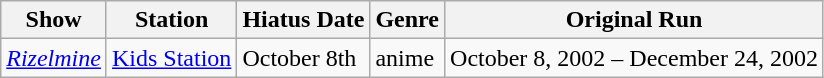<table class="wikitable sortable">
<tr>
<th>Show</th>
<th>Station</th>
<th>Hiatus Date</th>
<th>Genre</th>
<th>Original Run</th>
</tr>
<tr>
<td><em><a href='#'>Rizelmine</a></em></td>
<td><a href='#'>Kids Station</a></td>
<td>October 8th</td>
<td>anime</td>
<td>October 8, 2002 – December 24, 2002</td>
</tr>
</table>
